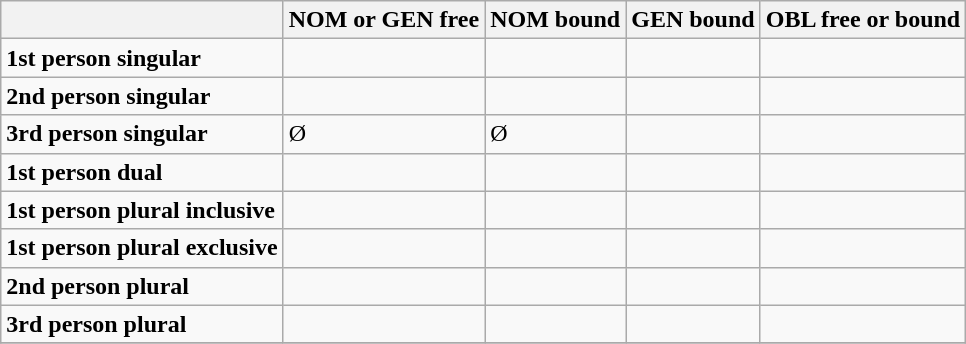<table class="wikitable"">
<tr>
<th> </th>
<th>NOM or GEN free</th>
<th>NOM bound</th>
<th>GEN bound</th>
<th>OBL free or bound</th>
</tr>
<tr>
<td><strong>1st person singular</strong></td>
<td></td>
<td></td>
<td></td>
<td></td>
</tr>
<tr>
<td><strong>2nd person singular</strong></td>
<td></td>
<td></td>
<td></td>
<td></td>
</tr>
<tr>
<td><strong>3rd person singular</strong></td>
<td>Ø</td>
<td>Ø</td>
<td></td>
<td></td>
</tr>
<tr>
<td><strong>1st person dual</strong></td>
<td></td>
<td></td>
<td></td>
<td></td>
</tr>
<tr>
<td><strong>1st person plural inclusive</strong></td>
<td></td>
<td></td>
<td></td>
<td></td>
</tr>
<tr>
<td><strong>1st person plural exclusive</strong></td>
<td></td>
<td></td>
<td></td>
<td></td>
</tr>
<tr>
<td><strong>2nd person plural</strong></td>
<td></td>
<td></td>
<td></td>
<td></td>
</tr>
<tr>
<td><strong>3rd person plural</strong></td>
<td></td>
<td></td>
<td></td>
<td></td>
</tr>
<tr>
</tr>
</table>
